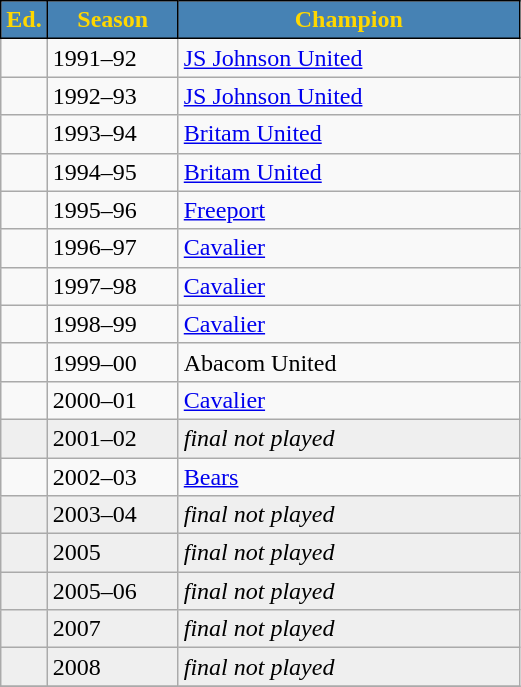<table class="wikitable sortable">
<tr>
<th width=px style="background:steelblue; color:gold; border:1px solid black;">Ed.</th>
<th width=80px style="background:steelblue; color:gold; border:1px solid black;">Season</th>
<th width=220px style="background:steelblue; color:gold; border:1px solid black;">Champion</th>
</tr>
<tr>
<td></td>
<td>1991–92</td>
<td><a href='#'>JS Johnson United</a></td>
</tr>
<tr>
<td></td>
<td>1992–93</td>
<td><a href='#'>JS Johnson United</a></td>
</tr>
<tr>
<td></td>
<td>1993–94</td>
<td><a href='#'>Britam United</a></td>
</tr>
<tr>
<td></td>
<td>1994–95</td>
<td><a href='#'>Britam United</a></td>
</tr>
<tr>
<td></td>
<td>1995–96</td>
<td><a href='#'>Freeport</a></td>
</tr>
<tr>
<td></td>
<td>1996–97</td>
<td><a href='#'>Cavalier</a></td>
</tr>
<tr>
<td></td>
<td>1997–98</td>
<td><a href='#'>Cavalier</a></td>
</tr>
<tr>
<td></td>
<td>1998–99</td>
<td><a href='#'>Cavalier</a></td>
</tr>
<tr>
<td></td>
<td>1999–00</td>
<td>Abacom United</td>
</tr>
<tr>
<td></td>
<td>2000–01</td>
<td><a href='#'>Cavalier</a></td>
</tr>
<tr bgcolor=#efefef>
<td></td>
<td>2001–02</td>
<td><em>final not played</em></td>
</tr>
<tr>
<td></td>
<td>2002–03</td>
<td><a href='#'>Bears</a></td>
</tr>
<tr bgcolor=#efefef>
<td></td>
<td>2003–04</td>
<td><em>final not played</em></td>
</tr>
<tr bgcolor=#efefef>
<td></td>
<td>2005</td>
<td><em>final not played</em></td>
</tr>
<tr bgcolor=#efefef>
<td></td>
<td>2005–06</td>
<td><em>final not played</em></td>
</tr>
<tr bgcolor=#efefef>
<td></td>
<td>2007</td>
<td><em>final not played</em></td>
</tr>
<tr bgcolor=#efefef>
<td></td>
<td>2008</td>
<td><em>final not played</em></td>
</tr>
<tr>
</tr>
</table>
